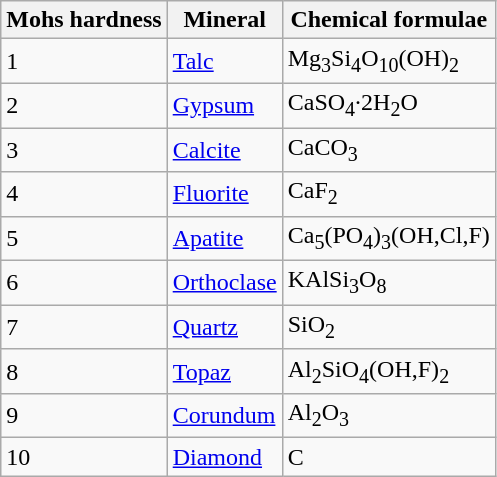<table class="wikitable sortable">
<tr>
<th>Mohs hardness</th>
<th>Mineral</th>
<th>Chemical formulae</th>
</tr>
<tr>
<td>1</td>
<td><a href='#'>Talc</a></td>
<td>Mg<sub>3</sub>Si<sub>4</sub>O<sub>10</sub>(OH)<sub>2</sub></td>
</tr>
<tr>
<td>2</td>
<td><a href='#'>Gypsum</a></td>
<td>CaSO<sub>4</sub>·2H<sub>2</sub>O</td>
</tr>
<tr>
<td>3</td>
<td><a href='#'>Calcite</a></td>
<td>CaCO<sub>3</sub></td>
</tr>
<tr>
<td>4</td>
<td><a href='#'>Fluorite</a></td>
<td>CaF<sub>2</sub></td>
</tr>
<tr>
<td>5</td>
<td><a href='#'>Apatite</a></td>
<td>Ca<sub>5</sub>(PO<sub>4</sub>)<sub>3</sub>(OH,Cl,F)</td>
</tr>
<tr>
<td>6</td>
<td><a href='#'>Orthoclase</a></td>
<td>KAlSi<sub>3</sub>O<sub>8</sub></td>
</tr>
<tr>
<td>7</td>
<td><a href='#'>Quartz</a></td>
<td>SiO<sub>2</sub></td>
</tr>
<tr>
<td>8</td>
<td><a href='#'>Topaz</a></td>
<td>Al<sub>2</sub>SiO<sub>4</sub>(OH,F)<sub>2</sub></td>
</tr>
<tr>
<td>9</td>
<td><a href='#'>Corundum</a></td>
<td>Al<sub>2</sub>O<sub>3</sub></td>
</tr>
<tr>
<td>10</td>
<td><a href='#'>Diamond</a></td>
<td>C</td>
</tr>
</table>
